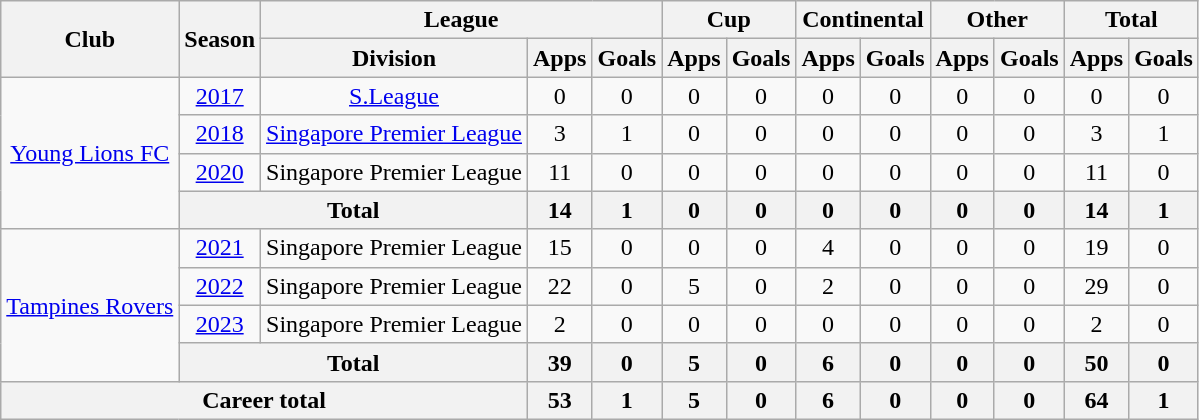<table class="wikitable" style="text-align: center">
<tr>
<th rowspan="2">Club</th>
<th rowspan="2">Season</th>
<th colspan="3">League</th>
<th colspan="2">Cup</th>
<th colspan="2">Continental</th>
<th colspan="2">Other</th>
<th colspan="2">Total</th>
</tr>
<tr>
<th>Division</th>
<th>Apps</th>
<th>Goals</th>
<th>Apps</th>
<th>Goals</th>
<th>Apps</th>
<th>Goals</th>
<th>Apps</th>
<th>Goals</th>
<th>Apps</th>
<th>Goals</th>
</tr>
<tr>
<td rowspan="4"><a href='#'>Young Lions FC</a></td>
<td><a href='#'>2017</a></td>
<td><a href='#'>S.League</a></td>
<td>0</td>
<td>0</td>
<td>0</td>
<td>0</td>
<td>0</td>
<td>0</td>
<td>0</td>
<td>0</td>
<td>0</td>
<td>0</td>
</tr>
<tr>
<td><a href='#'>2018</a></td>
<td><a href='#'>Singapore Premier League</a></td>
<td>3</td>
<td>1</td>
<td>0</td>
<td>0</td>
<td>0</td>
<td>0</td>
<td>0</td>
<td>0</td>
<td>3</td>
<td>1</td>
</tr>
<tr>
<td><a href='#'>2020</a></td>
<td>Singapore Premier League</td>
<td>11</td>
<td>0</td>
<td>0</td>
<td>0</td>
<td>0</td>
<td>0</td>
<td>0</td>
<td>0</td>
<td>11</td>
<td>0</td>
</tr>
<tr>
<th colspan=2>Total</th>
<th>14</th>
<th>1</th>
<th>0</th>
<th>0</th>
<th>0</th>
<th>0</th>
<th>0</th>
<th>0</th>
<th>14</th>
<th>1</th>
</tr>
<tr>
<td rowspan="4"><a href='#'>Tampines Rovers</a></td>
<td><a href='#'>2021</a></td>
<td>Singapore Premier League</td>
<td>15</td>
<td>0</td>
<td>0</td>
<td>0</td>
<td>4</td>
<td>0</td>
<td>0</td>
<td>0</td>
<td>19</td>
<td>0</td>
</tr>
<tr>
<td><a href='#'>2022</a></td>
<td>Singapore Premier League</td>
<td>22</td>
<td>0</td>
<td>5</td>
<td>0</td>
<td>2</td>
<td>0</td>
<td>0</td>
<td>0</td>
<td>29</td>
<td>0</td>
</tr>
<tr>
<td><a href='#'>2023</a></td>
<td>Singapore Premier League</td>
<td>2</td>
<td>0</td>
<td>0</td>
<td>0</td>
<td>0</td>
<td>0</td>
<td>0</td>
<td>0</td>
<td>2</td>
<td>0</td>
</tr>
<tr>
<th colspan=2>Total</th>
<th>39</th>
<th>0</th>
<th>5</th>
<th>0</th>
<th>6</th>
<th>0</th>
<th>0</th>
<th>0</th>
<th>50</th>
<th>0</th>
</tr>
<tr>
<th colspan=3>Career total</th>
<th>53</th>
<th>1</th>
<th>5</th>
<th>0</th>
<th>6</th>
<th>0</th>
<th>0</th>
<th>0</th>
<th>64</th>
<th>1</th>
</tr>
</table>
